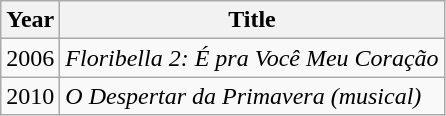<table class="wikitable">
<tr>
<th>Year</th>
<th>Title</th>
</tr>
<tr>
<td>2006</td>
<td><em>Floribella 2: É pra Você Meu Coração</em></td>
</tr>
<tr>
<td>2010</td>
<td><em>O Despertar da Primavera (musical)</em></td>
</tr>
</table>
